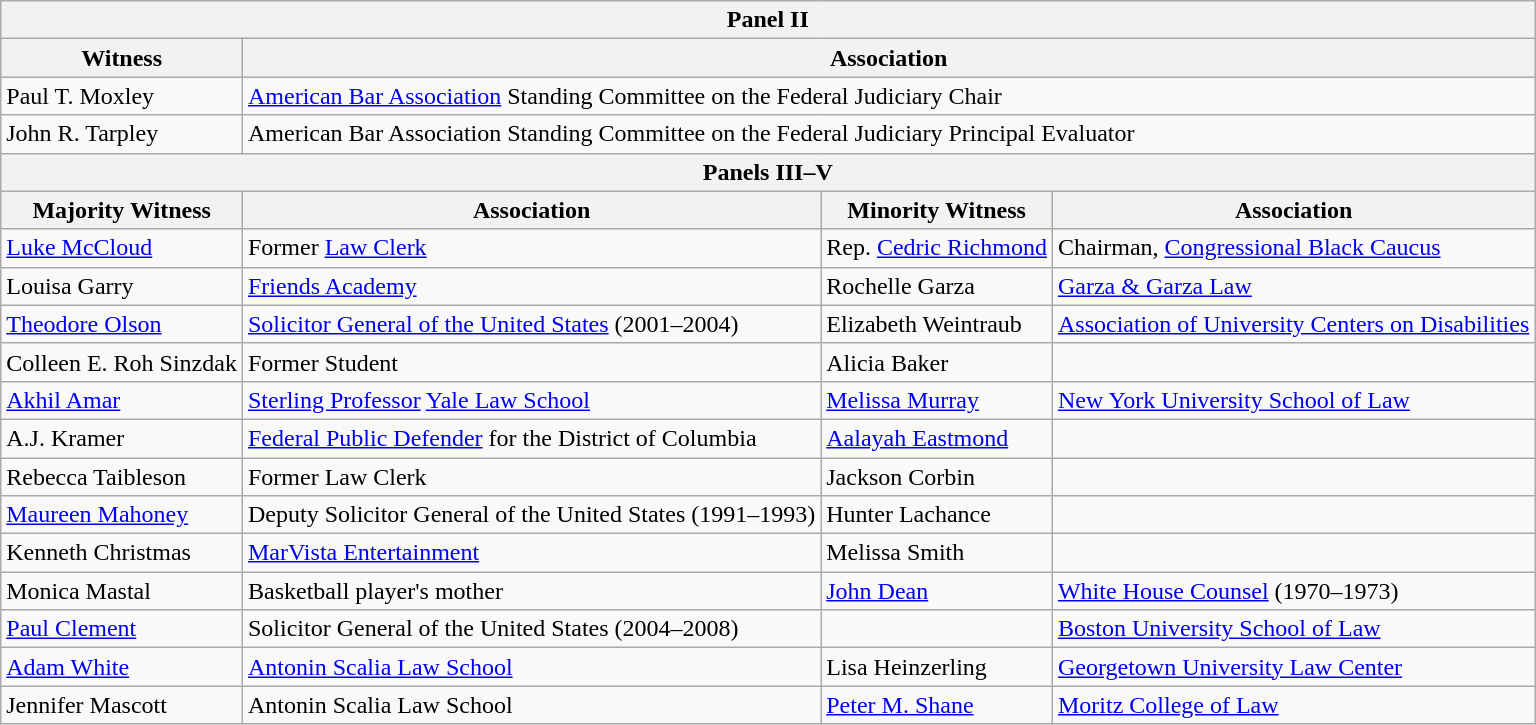<table class="wikitable">
<tr>
<th colspan=4>Panel II</th>
</tr>
<tr>
<th>Witness</th>
<th colspan=3>Association</th>
</tr>
<tr>
<td>Paul T. Moxley</td>
<td colspan=3><a href='#'>American Bar Association</a> Standing Committee on the Federal Judiciary Chair</td>
</tr>
<tr>
<td>John R. Tarpley</td>
<td colspan=3>American Bar Association Standing Committee on the Federal Judiciary Principal Evaluator</td>
</tr>
<tr>
<th colspan=4>Panels III–V</th>
</tr>
<tr>
<th>Majority Witness</th>
<th>Association</th>
<th>Minority Witness</th>
<th>Association</th>
</tr>
<tr>
<td><a href='#'>Luke McCloud</a></td>
<td>Former <a href='#'>Law Clerk</a></td>
<td>Rep. <a href='#'>Cedric Richmond</a></td>
<td>Chairman, <a href='#'>Congressional Black Caucus</a></td>
</tr>
<tr>
<td>Louisa Garry</td>
<td><a href='#'>Friends Academy</a></td>
<td>Rochelle Garza</td>
<td><a href='#'>Garza & Garza Law</a></td>
</tr>
<tr>
<td><a href='#'>Theodore Olson</a></td>
<td><a href='#'>Solicitor General of the United States</a> (2001–2004)</td>
<td>Elizabeth Weintraub</td>
<td><a href='#'>Association of University Centers on Disabilities</a></td>
</tr>
<tr>
<td>Colleen E. Roh Sinzdak</td>
<td>Former Student</td>
<td>Alicia Baker</td>
<td></td>
</tr>
<tr>
<td><a href='#'>Akhil Amar</a></td>
<td><a href='#'>Sterling Professor</a> <a href='#'>Yale Law School</a></td>
<td><a href='#'>Melissa Murray</a></td>
<td><a href='#'>New York University School of Law</a></td>
</tr>
<tr>
<td>A.J. Kramer</td>
<td><a href='#'>Federal Public Defender</a> for the District of Columbia</td>
<td><a href='#'>Aalayah Eastmond</a></td>
<td></td>
</tr>
<tr>
<td>Rebecca Taibleson</td>
<td>Former Law Clerk</td>
<td>Jackson Corbin</td>
<td></td>
</tr>
<tr>
<td><a href='#'>Maureen Mahoney</a></td>
<td>Deputy Solicitor General of the United States (1991–1993)</td>
<td>Hunter Lachance</td>
<td></td>
</tr>
<tr>
<td>Kenneth Christmas</td>
<td><a href='#'>MarVista Entertainment</a></td>
<td>Melissa Smith</td>
<td></td>
</tr>
<tr>
<td>Monica Mastal</td>
<td>Basketball player's mother</td>
<td><a href='#'>John Dean</a></td>
<td><a href='#'>White House Counsel</a> (1970–1973)</td>
</tr>
<tr>
<td><a href='#'>Paul Clement</a></td>
<td>Solicitor General of the United States (2004–2008)</td>
<td></td>
<td><a href='#'>Boston University School of Law</a></td>
</tr>
<tr>
<td><a href='#'>Adam White</a></td>
<td><a href='#'>Antonin Scalia Law School</a></td>
<td>Lisa Heinzerling</td>
<td><a href='#'>Georgetown University Law Center</a></td>
</tr>
<tr>
<td>Jennifer Mascott</td>
<td>Antonin Scalia Law School</td>
<td><a href='#'>Peter M. Shane</a></td>
<td><a href='#'>Moritz College of Law</a></td>
</tr>
</table>
